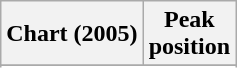<table class="wikitable sortable plainrowheaders" style="text-align:center">
<tr>
<th scope="col">Chart (2005)</th>
<th scope="col">Peak<br>position</th>
</tr>
<tr>
</tr>
<tr>
</tr>
</table>
